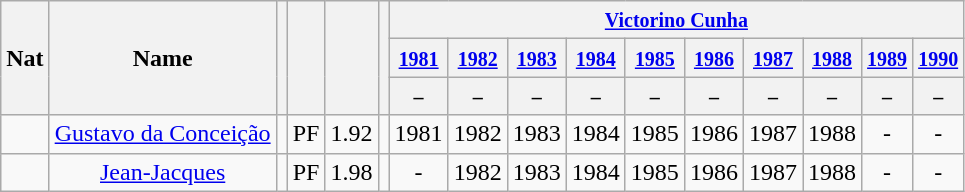<table class="wikitable plainrowheaders sortable" style="text-align:center">
<tr>
<th scope="col" rowspan="3">Nat</th>
<th scope="col" rowspan="3">Name</th>
<th scope="col" rowspan="3"></th>
<th scope="col" rowspan="3"></th>
<th scope="col" rowspan="3"></th>
<th scope="col" rowspan="3"></th>
<th colspan="10"><small><a href='#'>Victorino Cunha</a></small></th>
</tr>
<tr>
<th colspan="1"><small><a href='#'>1981</a></small></th>
<th colspan="1"><small><a href='#'>1982</a></small></th>
<th colspan="1"><small><a href='#'>1983</a></small></th>
<th colspan="1"><small><a href='#'>1984</a></small></th>
<th colspan="1"><small><a href='#'>1985</a></small></th>
<th colspan="1"><small><a href='#'>1986</a></small></th>
<th colspan="1"><small><a href='#'>1987</a></small></th>
<th colspan="1"><small><a href='#'>1988</a></small></th>
<th colspan="1"><small><a href='#'>1989</a></small></th>
<th colspan="1"><small><a href='#'>1990</a></small></th>
</tr>
<tr>
<th scope="col" rowspan="1"><small>–</small></th>
<th scope="col" rowspan="1"><small>–</small></th>
<th scope="col" rowspan="1"><small>–</small></th>
<th scope="col" rowspan="1"><small>–</small></th>
<th scope="col" rowspan="1"><small>–</small></th>
<th scope="col" rowspan="1"><small>–</small></th>
<th scope="col" rowspan="1"><small>–</small></th>
<th scope="col" rowspan="1"><small>–</small></th>
<th scope="col" rowspan="1"><small>–</small></th>
<th scope="col" rowspan="1"><small>–</small></th>
</tr>
<tr>
<td></td>
<td><a href='#'>Gustavo da Conceição</a></td>
<td></td>
<td data-sort-value="4">PF</td>
<td>1.92</td>
<td></td>
<td>1981</td>
<td>1982</td>
<td>1983</td>
<td>1984</td>
<td>1985</td>
<td>1986</td>
<td>1987</td>
<td>1988</td>
<td>-</td>
<td>-</td>
</tr>
<tr>
<td></td>
<td><a href='#'>Jean-Jacques</a></td>
<td></td>
<td data-sort-value="4">PF</td>
<td>1.98</td>
<td></td>
<td>-</td>
<td>1982</td>
<td>1983</td>
<td>1984</td>
<td>1985</td>
<td>1986</td>
<td>1987</td>
<td>1988</td>
<td>-</td>
<td>-</td>
</tr>
</table>
